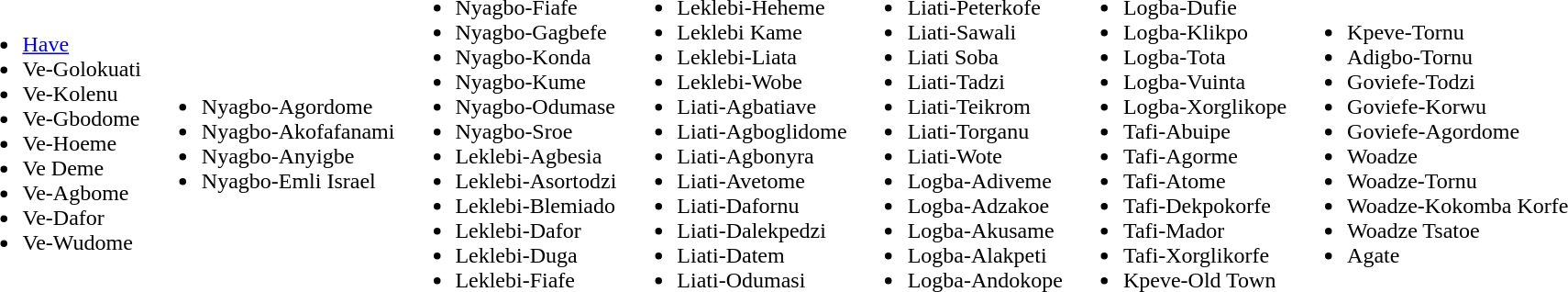<table>
<tr>
<td><br><ul><li><a href='#'>Have</a></li><li>Ve-Golokuati</li><li>Ve-Kolenu</li><li>Ve-Gbodome</li><li>Ve-Hoeme</li><li>Ve Deme</li><li>Ve-Agbome</li><li>Ve-Dafor</li><li>Ve-Wudome</li></ul></td>
<td><br><ul><li>Nyagbo-Agordome</li><li>Nyagbo-Akofafanami</li><li>Nyagbo-Anyigbe</li><li>Nyagbo-Emli Israel</li></ul></td>
<td><br><ul><li>Nyagbo-Fiafe</li><li>Nyagbo-Gagbefe</li><li>Nyagbo-Konda</li><li>Nyagbo-Kume</li><li>Nyagbo-Odumase</li><li>Nyagbo-Sroe</li><li>Leklebi-Agbesia</li><li>Leklebi-Asortodzi</li><li>Leklebi-Blemiado</li><li>Leklebi-Dafor</li><li>Leklebi-Duga</li><li>Leklebi-Fiafe</li></ul></td>
<td><br><ul><li>Leklebi-Heheme</li><li>Leklebi Kame</li><li>Leklebi-Liata</li><li>Leklebi-Wobe</li><li>Liati-Agbatiave</li><li>Liati-Agboglidome</li><li>Liati-Agbonyra</li><li>Liati-Avetome</li><li>Liati-Dafornu</li><li>Liati-Dalekpedzi</li><li>Liati-Datem</li><li>Liati-Odumasi</li></ul></td>
<td><br><ul><li>Liati-Peterkofe</li><li>Liati-Sawali</li><li>Liati Soba</li><li>Liati-Tadzi</li><li>Liati-Teikrom</li><li>Liati-Torganu</li><li>Liati-Wote</li><li>Logba-Adiveme</li><li>Logba-Adzakoe</li><li>Logba-Akusame</li><li>Logba-Alakpeti</li><li>Logba-Andokope</li></ul></td>
<td><br><ul><li>Logba-Dufie</li><li>Logba-Klikpo</li><li>Logba-Tota</li><li>Logba-Vuinta</li><li>Logba-Xorglikope</li><li>Tafi-Abuipe</li><li>Tafi-Agorme</li><li>Tafi-Atome</li><li>Tafi-Dekpokorfe</li><li>Tafi-Mador</li><li>Tafi-Xorglikorfe</li><li>Kpeve-Old Town</li></ul></td>
<td><br><ul><li>Kpeve-Tornu</li><li>Adigbo-Tornu</li><li>Goviefe-Todzi</li><li>Goviefe-Korwu</li><li>Goviefe-Agordome</li><li>Woadze</li><li>Woadze-Tornu</li><li>Woadze-Kokomba Korfe</li><li>Woadze Tsatoe</li><li>Agate</li></ul></td>
</tr>
</table>
